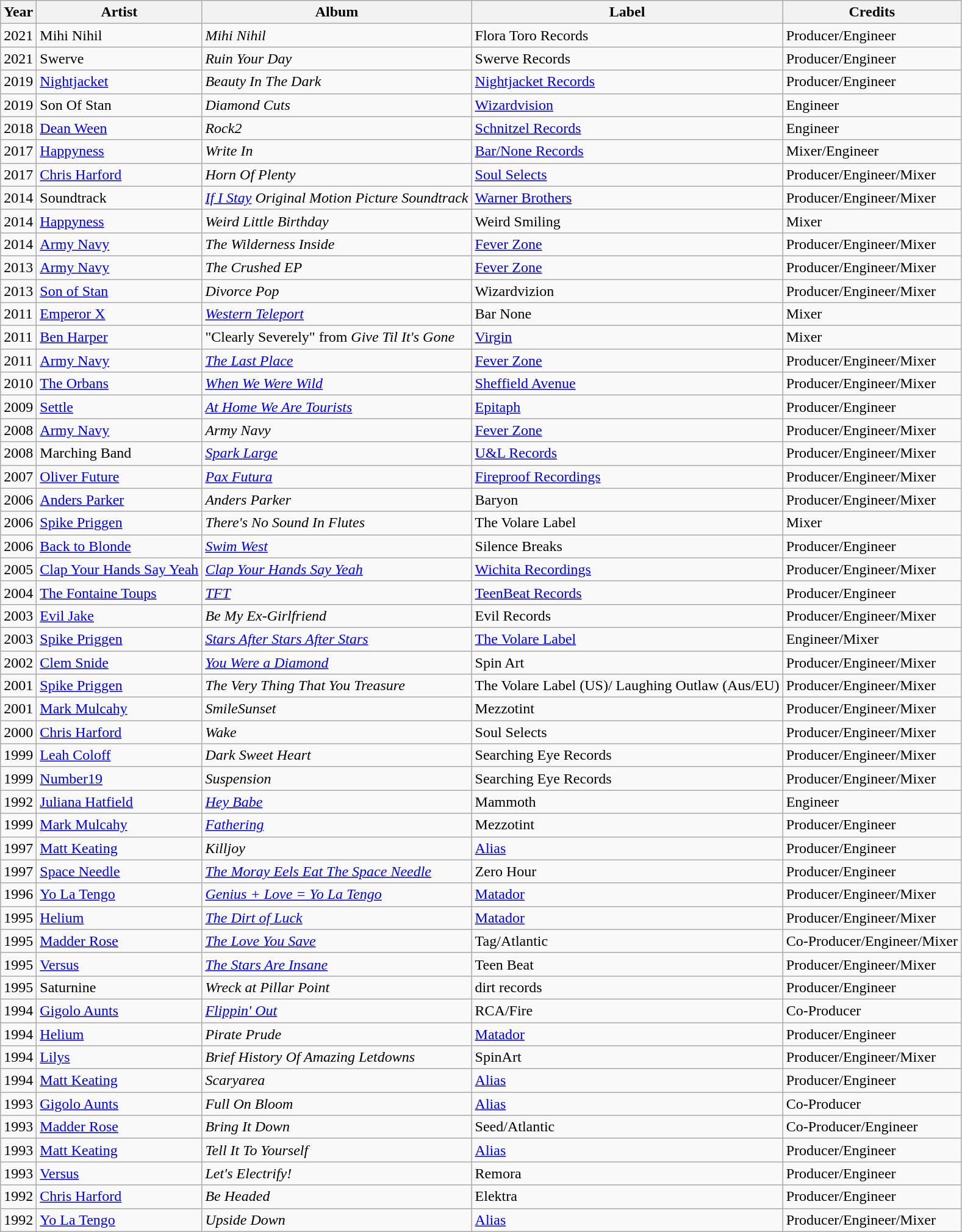<table class="wikitable">
<tr>
<th>Year</th>
<th>Artist</th>
<th>Album</th>
<th>Label</th>
<th>Credits</th>
</tr>
<tr>
<td>2021</td>
<td>Mihi Nihil</td>
<td><em>Mihi Nihil</em></td>
<td>Flora Toro Records</td>
<td>Producer/Engineer</td>
</tr>
<tr>
<td>2021</td>
<td>Swerve</td>
<td><em>Ruin Your Day</em></td>
<td>Swerve Records</td>
<td>Producer/Engineer</td>
</tr>
<tr>
<td>2019</td>
<td><a href='#'>Nightjacket</a></td>
<td><em>Beauty In The Dark</em></td>
<td><a href='#'>Nightjacket Records</a></td>
<td>Producer/Engineer</td>
</tr>
<tr>
<td>2019</td>
<td>Son Of Stan</td>
<td><em>Diamond Cuts</em></td>
<td><a href='#'>Wizardvision</a></td>
<td>Engineer</td>
</tr>
<tr>
<td>2018</td>
<td><a href='#'>Dean Ween</a></td>
<td><em>Rock2</em></td>
<td><a href='#'>Schnitzel Records</a></td>
<td>Engineer</td>
</tr>
<tr>
<td>2017</td>
<td><a href='#'>Happyness</a></td>
<td><em>Write In</em></td>
<td><a href='#'>Bar/None Records</a></td>
<td>Mixer/Engineer</td>
</tr>
<tr>
<td>2017</td>
<td><a href='#'>Chris Harford</a></td>
<td><em>Horn Of Plenty</em></td>
<td><a href='#'>Soul Selects</a></td>
<td>Producer/Engineer/Mixer</td>
</tr>
<tr>
<td>2014</td>
<td>Soundtrack</td>
<td><em><a href='#'>If I Stay</a> Original Motion Picture Soundtrack</em></td>
<td><a href='#'>Warner Brothers</a></td>
<td>Producer/Engineer/Mixer</td>
</tr>
<tr>
<td>2014</td>
<td><a href='#'>Happyness</a></td>
<td><em>Weird Little Birthday</em></td>
<td>Weird Smiling</td>
<td>Mixer</td>
</tr>
<tr>
<td>2014</td>
<td><a href='#'>Army Navy</a></td>
<td><em>The Wilderness Inside</em></td>
<td><a href='#'>Fever Zone</a></td>
<td>Producer/Engineer/Mixer</td>
</tr>
<tr>
<td>2013</td>
<td><a href='#'>Army Navy</a></td>
<td><em>The Crushed EP</em></td>
<td><a href='#'>Fever Zone</a></td>
<td>Producer/Engineer/Mixer</td>
</tr>
<tr>
<td>2013</td>
<td><a href='#'>Son of Stan</a></td>
<td><em>Divorce Pop</em></td>
<td>Wizardvizion</td>
<td>Producer/Engineer/Mixer</td>
</tr>
<tr>
<td>2011</td>
<td><a href='#'>Emperor X</a></td>
<td><em><a href='#'>Western Teleport</a></em></td>
<td>Bar None</td>
<td>Mixer</td>
</tr>
<tr>
<td>2011</td>
<td><a href='#'>Ben Harper</a></td>
<td>"Clearly Severely" from <em>Give Til It's Gone</em></td>
<td><a href='#'>Virgin</a></td>
<td>Mixer</td>
</tr>
<tr>
<td>2011</td>
<td><a href='#'>Army Navy</a></td>
<td><em><a href='#'>The Last Place</a></em></td>
<td><a href='#'>Fever Zone</a></td>
<td>Producer/Engineer/Mixer</td>
</tr>
<tr>
<td>2010</td>
<td><a href='#'>The Orbans</a></td>
<td><em><a href='#'>When We Were Wild</a></em></td>
<td><a href='#'>Sheffield Avenue</a></td>
<td>Producer/Engineer/Mixer</td>
</tr>
<tr>
<td>2009</td>
<td><a href='#'>Settle</a></td>
<td><em><a href='#'>At Home We Are Tourists</a></em></td>
<td><a href='#'>Epitaph</a></td>
<td>Producer/Engineer</td>
</tr>
<tr>
<td>2008</td>
<td><a href='#'>Army Navy</a></td>
<td><em>Army Navy</em></td>
<td><a href='#'>Fever Zone</a></td>
<td>Producer/Engineer/Mixer</td>
</tr>
<tr>
<td>2008</td>
<td>Marching Band</td>
<td><em><a href='#'>Spark Large</a></em></td>
<td><a href='#'>U&L Records</a></td>
<td>Producer/Engineer/Mixer</td>
</tr>
<tr>
<td>2007</td>
<td><a href='#'>Oliver Future</a></td>
<td><em><a href='#'>Pax Futura</a></em></td>
<td><a href='#'>Fireproof Recordings</a></td>
<td>Producer/Engineer/Mixer</td>
</tr>
<tr>
<td>2006</td>
<td><a href='#'>Anders Parker</a></td>
<td><em>Anders Parker</em></td>
<td>Baryon</td>
<td>Producer/Engineer/Mixer</td>
</tr>
<tr>
<td>2006</td>
<td><a href='#'>Spike Priggen</a></td>
<td><em>There's No Sound In Flutes</em></td>
<td>The Volare Label</td>
<td>Mixer</td>
</tr>
<tr>
<td>2006</td>
<td><a href='#'>Back to Blonde</a></td>
<td><em><a href='#'>Swim West</a></em></td>
<td>Silence Breaks</td>
<td>Producer/Engineer</td>
</tr>
<tr>
<td>2005</td>
<td><a href='#'>Clap Your Hands Say Yeah</a></td>
<td><em><a href='#'>Clap Your Hands Say Yeah</a></em></td>
<td><a href='#'>Wichita Recordings</a></td>
<td>Producer/Engineer/Mixer</td>
</tr>
<tr>
<td>2004</td>
<td><a href='#'>The Fontaine Toups</a></td>
<td><em><a href='#'>TFT</a></em></td>
<td><a href='#'>TeenBeat Records</a></td>
<td>Producer/Engineer</td>
</tr>
<tr>
<td>2003</td>
<td><a href='#'>Evil Jake</a></td>
<td><em>Be My Ex-Girlfriend</em></td>
<td>Evil Records</td>
<td>Producer/Engineer/Mixer</td>
</tr>
<tr>
<td>2003</td>
<td><a href='#'>Spike Priggen</a></td>
<td><em><a href='#'>Stars After Stars After Stars</a></em></td>
<td><a href='#'>The Volare Label</a></td>
<td>Engineer/Mixer</td>
</tr>
<tr>
<td>2002</td>
<td><a href='#'>Clem Snide</a></td>
<td><em><a href='#'>You Were a Diamond</a></em></td>
<td>Spin Art</td>
<td>Producer/Engineer/Mixer</td>
</tr>
<tr>
<td>2001</td>
<td><a href='#'>Spike Priggen</a></td>
<td><em>The Very Thing That You Treasure</em></td>
<td>The Volare Label (US)/ Laughing Outlaw (Aus/EU)</td>
<td>Producer/Engineer/Mixer</td>
</tr>
<tr>
<td>2001</td>
<td><a href='#'>Mark Mulcahy</a></td>
<td><em>SmileSunset</em></td>
<td>Mezzotint</td>
<td>Producer/Engineer/Mixer</td>
</tr>
<tr>
<td>2000</td>
<td><a href='#'>Chris Harford</a></td>
<td><em>Wake</em></td>
<td>Soul Selects</td>
<td>Producer/Engineer/Mixer</td>
</tr>
<tr>
<td>1999</td>
<td><a href='#'>Leah Coloff</a></td>
<td><em>Dark Sweet Heart</em></td>
<td>Searching Eye Records</td>
<td>Producer/Engineer/Mixer</td>
</tr>
<tr>
<td>1999</td>
<td><a href='#'>Number19</a></td>
<td><em>Suspension</em></td>
<td>Searching Eye Records</td>
<td>Producer/Engineer/Mixer</td>
</tr>
<tr>
<td>1992</td>
<td><a href='#'>Juliana Hatfield</a></td>
<td><em><a href='#'>Hey Babe</a></em></td>
<td>Mammoth</td>
<td>Engineer</td>
</tr>
<tr>
<td>1999</td>
<td><a href='#'>Mark Mulcahy</a></td>
<td><em><a href='#'>Fathering</a></em></td>
<td>Mezzotint</td>
<td>Producer/Engineer</td>
</tr>
<tr>
<td>1997</td>
<td><a href='#'>Matt Keating</a></td>
<td><em>Killjoy</em></td>
<td><a href='#'>Alias</a></td>
<td>Producer/Engineer</td>
</tr>
<tr>
<td>1997</td>
<td><a href='#'>Space Needle</a></td>
<td><em><a href='#'>The Moray Eels Eat The Space Needle</a></em></td>
<td>Zero Hour</td>
<td>Producer/Engineer</td>
</tr>
<tr>
<td>1996</td>
<td><a href='#'>Yo La Tengo</a></td>
<td><em><a href='#'>Genius + Love = Yo La Tengo</a></em></td>
<td><a href='#'>Matador</a></td>
<td>Producer/Engineer/Mixer</td>
</tr>
<tr>
<td>1995</td>
<td><a href='#'>Helium</a></td>
<td><em><a href='#'>The Dirt of Luck</a></em></td>
<td><a href='#'>Matador</a></td>
<td>Producer/Engineer/Mixer</td>
</tr>
<tr>
<td>1995</td>
<td><a href='#'>Madder Rose</a></td>
<td><em><a href='#'>The Love You Save</a></em></td>
<td>Tag/Atlantic</td>
<td>Co-Producer/Engineer/Mixer</td>
</tr>
<tr>
<td>1995</td>
<td><a href='#'>Versus</a></td>
<td><em><a href='#'>The Stars Are Insane</a></em></td>
<td>Teen Beat</td>
<td>Producer/Engineer/Mixer</td>
</tr>
<tr>
<td>1995</td>
<td>Saturnine</td>
<td><em>Wreck at Pillar Point</em></td>
<td>dirt records</td>
<td>Producer/Engineer</td>
</tr>
<tr>
<td>1994</td>
<td><a href='#'>Gigolo Aunts</a></td>
<td><em><a href='#'>Flippin' Out</a></em></td>
<td>RCA/Fire</td>
<td>Co-Producer</td>
</tr>
<tr>
<td>1994</td>
<td><a href='#'>Helium</a></td>
<td><em>Pirate Prude</em></td>
<td><a href='#'>Matador</a></td>
<td>Producer/Engineer</td>
</tr>
<tr>
<td>1994</td>
<td><a href='#'>Lilys</a></td>
<td><em>Brief History Of Amazing Letdowns</em></td>
<td>SpinArt</td>
<td>Producer/Engineer/Mixer</td>
</tr>
<tr>
<td>1994</td>
<td><a href='#'>Matt Keating</a></td>
<td><em>Scaryarea</em></td>
<td><a href='#'>Alias</a></td>
<td>Producer/Engineer</td>
</tr>
<tr>
<td>1993</td>
<td><a href='#'>Gigolo Aunts</a></td>
<td><em>Full On Bloom</em></td>
<td><a href='#'>Alias</a></td>
<td>Co-Producer</td>
</tr>
<tr>
<td>1993</td>
<td><a href='#'>Madder Rose</a></td>
<td><em>Bring It Down</em></td>
<td>Seed/Atlantic</td>
<td>Co-Producer/Engineer</td>
</tr>
<tr>
<td>1993</td>
<td><a href='#'>Matt Keating</a></td>
<td><em>Tell It To Yourself</em></td>
<td><a href='#'>Alias</a></td>
<td>Producer/Engineer</td>
</tr>
<tr>
<td>1993</td>
<td><a href='#'>Versus</a></td>
<td><em>Let's Electrify!</em></td>
<td>Remora</td>
<td>Producer/Engineer</td>
</tr>
<tr>
<td>1992</td>
<td><a href='#'>Chris Harford</a></td>
<td><em>Be Headed</em></td>
<td>Elektra</td>
<td>Producer/Engineer</td>
</tr>
<tr>
<td>1992</td>
<td><a href='#'>Yo La Tengo</a></td>
<td><em>Upside Down</em></td>
<td><a href='#'>Alias</a></td>
<td>Producer/Engineer/Mixer</td>
</tr>
</table>
